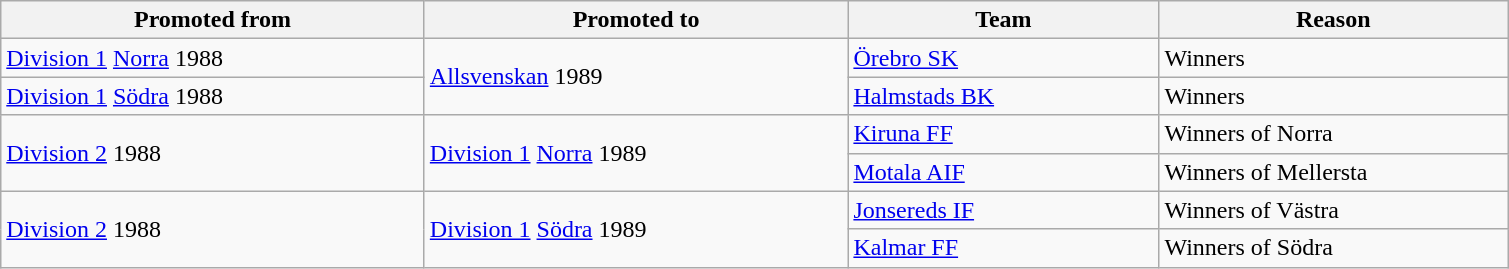<table class="wikitable" style="text-align: left">
<tr>
<th style="width: 275px;">Promoted from</th>
<th style="width: 275px;">Promoted to</th>
<th style="width: 200px;">Team</th>
<th style="width: 225px;">Reason</th>
</tr>
<tr>
<td><a href='#'>Division 1</a> <a href='#'>Norra</a> 1988</td>
<td rowspan=2><a href='#'>Allsvenskan</a> 1989</td>
<td><a href='#'>Örebro SK</a></td>
<td>Winners</td>
</tr>
<tr>
<td><a href='#'>Division 1</a> <a href='#'>Södra</a> 1988</td>
<td><a href='#'>Halmstads BK</a></td>
<td>Winners</td>
</tr>
<tr>
<td rowspan=2><a href='#'>Division 2</a> 1988</td>
<td rowspan=2><a href='#'>Division 1</a> <a href='#'>Norra</a> 1989</td>
<td><a href='#'>Kiruna FF</a></td>
<td>Winners of Norra</td>
</tr>
<tr>
<td><a href='#'>Motala AIF</a></td>
<td>Winners of Mellersta</td>
</tr>
<tr>
<td rowspan=2><a href='#'>Division 2</a> 1988</td>
<td rowspan=2><a href='#'>Division 1</a> <a href='#'>Södra</a> 1989</td>
<td><a href='#'>Jonsereds IF</a></td>
<td>Winners of Västra</td>
</tr>
<tr>
<td><a href='#'>Kalmar FF</a></td>
<td>Winners of Södra</td>
</tr>
</table>
